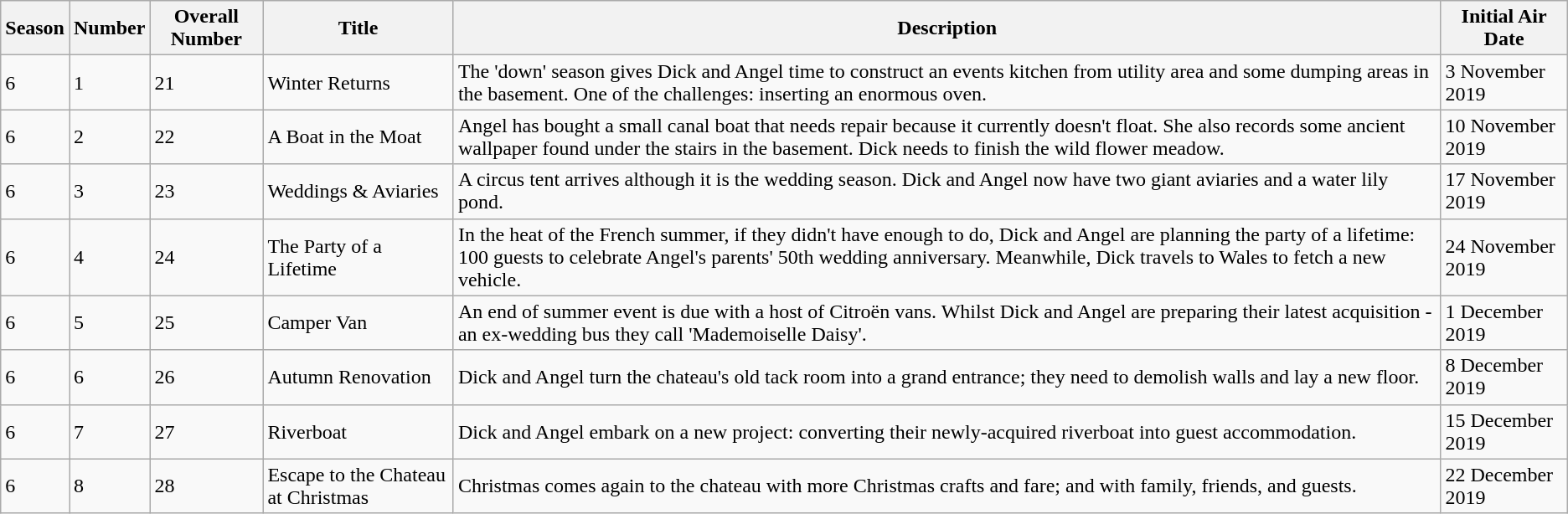<table class="wikitable">
<tr>
<th>Season</th>
<th>Number</th>
<th>Overall Number</th>
<th>Title</th>
<th>Description</th>
<th>Initial Air Date</th>
</tr>
<tr>
<td>6</td>
<td>1</td>
<td>21</td>
<td>Winter Returns</td>
<td>The 'down' season gives Dick and Angel time to construct an events kitchen from utility area and some dumping areas in the basement. One of the challenges: inserting an enormous oven.</td>
<td>3 November 2019</td>
</tr>
<tr>
<td>6</td>
<td>2</td>
<td>22</td>
<td>A Boat in the Moat</td>
<td>Angel has bought a small canal boat that needs repair because it currently doesn't float. She also records some ancient wallpaper found under the stairs in the basement. Dick needs to finish the wild flower meadow.</td>
<td>10 November 2019</td>
</tr>
<tr>
<td>6</td>
<td>3</td>
<td>23</td>
<td>Weddings & Aviaries</td>
<td>A circus tent arrives although it is the wedding season. Dick and Angel now have two giant aviaries and a water lily pond.</td>
<td>17 November 2019</td>
</tr>
<tr>
<td>6</td>
<td>4</td>
<td>24</td>
<td>The Party of a Lifetime</td>
<td>In the heat of the French summer, if they didn't have enough to do, Dick and Angel are planning the party of a lifetime: 100 guests to celebrate Angel's parents' 50th wedding anniversary. Meanwhile, Dick travels to Wales to fetch a new vehicle.</td>
<td>24 November 2019</td>
</tr>
<tr>
<td>6</td>
<td>5</td>
<td>25</td>
<td>Camper Van</td>
<td>An end of summer event is due with a host of Citroën vans. Whilst Dick and Angel are preparing their latest acquisition - an ex-wedding bus they call 'Mademoiselle Daisy'.</td>
<td>1 December 2019</td>
</tr>
<tr>
<td>6</td>
<td>6</td>
<td>26</td>
<td>Autumn Renovation</td>
<td>Dick and Angel turn the chateau's old tack room into a grand entrance; they need to demolish walls and lay a new floor.</td>
<td>8 December 2019</td>
</tr>
<tr>
<td>6</td>
<td>7</td>
<td>27</td>
<td>Riverboat</td>
<td>Dick and Angel embark on a new project: converting their newly-acquired riverboat into guest accommodation.</td>
<td>15 December 2019</td>
</tr>
<tr>
<td>6</td>
<td>8</td>
<td>28</td>
<td>Escape to the Chateau at Christmas</td>
<td>Christmas comes again to the chateau with more Christmas crafts and fare; and with family, friends, and guests.</td>
<td>22 December 2019</td>
</tr>
</table>
